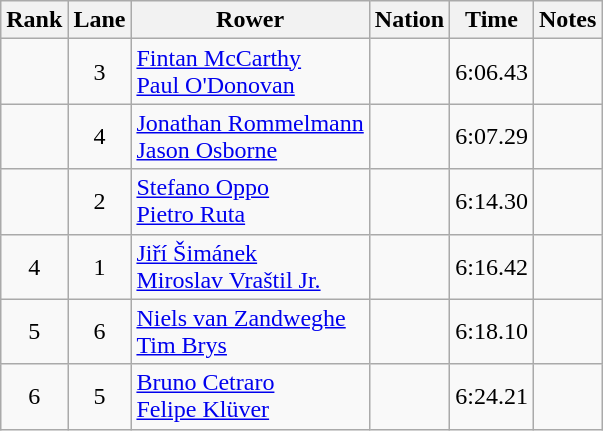<table class="wikitable sortable" style="text-align:center">
<tr>
<th>Rank</th>
<th>Lane</th>
<th>Rower</th>
<th>Nation</th>
<th>Time</th>
<th>Notes</th>
</tr>
<tr>
<td></td>
<td>3</td>
<td align="left"><a href='#'>Fintan McCarthy</a><br><a href='#'>Paul O'Donovan</a></td>
<td align="left"></td>
<td>6:06.43</td>
<td></td>
</tr>
<tr>
<td></td>
<td>4</td>
<td align=left><a href='#'>Jonathan Rommelmann</a><br><a href='#'>Jason Osborne</a></td>
<td align=left></td>
<td>6:07.29</td>
<td></td>
</tr>
<tr>
<td></td>
<td>2</td>
<td align=left><a href='#'>Stefano Oppo</a><br><a href='#'>Pietro Ruta</a></td>
<td align=left></td>
<td>6:14.30</td>
<td></td>
</tr>
<tr>
<td>4</td>
<td>1</td>
<td align="left"><a href='#'>Jiří Šimánek</a><br><a href='#'>Miroslav Vraštil Jr.</a></td>
<td align=left></td>
<td>6:16.42</td>
<td></td>
</tr>
<tr>
<td>5</td>
<td>6</td>
<td align="left"><a href='#'>Niels van Zandweghe</a><br><a href='#'>Tim Brys</a></td>
<td align="left"></td>
<td>6:18.10</td>
<td></td>
</tr>
<tr>
<td>6</td>
<td>5</td>
<td align="left"><a href='#'>Bruno Cetraro</a><br><a href='#'>Felipe Klüver</a></td>
<td align="left"></td>
<td>6:24.21</td>
<td></td>
</tr>
</table>
